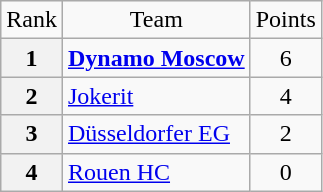<table class="wikitable" style="text-align: center;">
<tr>
<td>Rank</td>
<td>Team</td>
<td>Points</td>
</tr>
<tr>
<th>1</th>
<td style="text-align: left;"> <strong><a href='#'>Dynamo Moscow</a></strong></td>
<td>6</td>
</tr>
<tr>
<th>2</th>
<td style="text-align: left;"> <a href='#'>Jokerit</a></td>
<td>4</td>
</tr>
<tr>
<th>3</th>
<td style="text-align: left;"> <a href='#'>Düsseldorfer EG</a></td>
<td>2</td>
</tr>
<tr>
<th>4</th>
<td style="text-align: left;"> <a href='#'>Rouen HC</a></td>
<td>0</td>
</tr>
</table>
